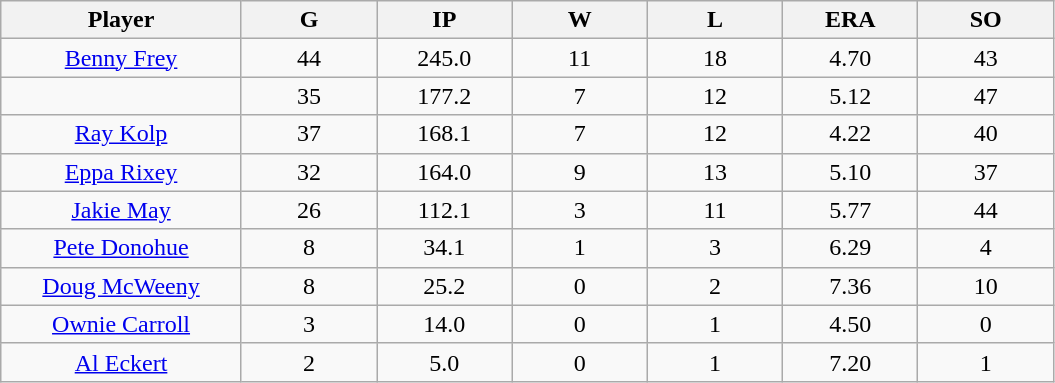<table class="wikitable sortable">
<tr>
<th bgcolor="#DDDDFF" width="16%">Player</th>
<th bgcolor="#DDDDFF" width="9%">G</th>
<th bgcolor="#DDDDFF" width="9%">IP</th>
<th bgcolor="#DDDDFF" width="9%">W</th>
<th bgcolor="#DDDDFF" width="9%">L</th>
<th bgcolor="#DDDDFF" width="9%">ERA</th>
<th bgcolor="#DDDDFF" width="9%">SO</th>
</tr>
<tr align="center">
<td><a href='#'>Benny Frey</a></td>
<td>44</td>
<td>245.0</td>
<td>11</td>
<td>18</td>
<td>4.70</td>
<td>43</td>
</tr>
<tr align=center>
<td></td>
<td>35</td>
<td>177.2</td>
<td>7</td>
<td>12</td>
<td>5.12</td>
<td>47</td>
</tr>
<tr align="center">
<td><a href='#'>Ray Kolp</a></td>
<td>37</td>
<td>168.1</td>
<td>7</td>
<td>12</td>
<td>4.22</td>
<td>40</td>
</tr>
<tr align=center>
<td><a href='#'>Eppa Rixey</a></td>
<td>32</td>
<td>164.0</td>
<td>9</td>
<td>13</td>
<td>5.10</td>
<td>37</td>
</tr>
<tr align=center>
<td><a href='#'>Jakie May</a></td>
<td>26</td>
<td>112.1</td>
<td>3</td>
<td>11</td>
<td>5.77</td>
<td>44</td>
</tr>
<tr align=center>
<td><a href='#'>Pete Donohue</a></td>
<td>8</td>
<td>34.1</td>
<td>1</td>
<td>3</td>
<td>6.29</td>
<td>4</td>
</tr>
<tr align=center>
<td><a href='#'>Doug McWeeny</a></td>
<td>8</td>
<td>25.2</td>
<td>0</td>
<td>2</td>
<td>7.36</td>
<td>10</td>
</tr>
<tr align=center>
<td><a href='#'>Ownie Carroll</a></td>
<td>3</td>
<td>14.0</td>
<td>0</td>
<td>1</td>
<td>4.50</td>
<td>0</td>
</tr>
<tr align=center>
<td><a href='#'>Al Eckert</a></td>
<td>2</td>
<td>5.0</td>
<td>0</td>
<td>1</td>
<td>7.20</td>
<td>1</td>
</tr>
</table>
